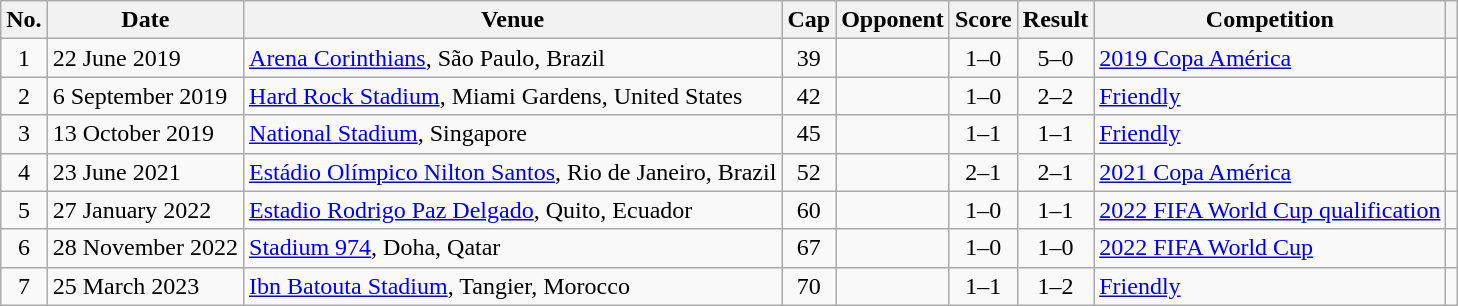<table class="wikitable sortable">
<tr>
<th scope="col">No.</th>
<th scope="col">Date</th>
<th scope="col">Venue</th>
<th scope="col">Cap</th>
<th scope="col">Opponent</th>
<th scope="col">Score</th>
<th scope="col">Result</th>
<th scope="col">Competition</th>
<th scope="col" class="unsortable"></th>
</tr>
<tr>
<td style="text-align: center;">1</td>
<td>22 June 2019</td>
<td><a href='#'>Arena Corinthians</a>, São Paulo, Brazil</td>
<td style="text-align: center;">39</td>
<td></td>
<td style="text-align: center;">1–0</td>
<td style="text-align: center;">5–0</td>
<td><a href='#'>2019 Copa América</a></td>
<td style="text-align: center;"></td>
</tr>
<tr>
<td style="text-align: center;">2</td>
<td>6 September 2019</td>
<td><a href='#'>Hard Rock Stadium</a>, Miami Gardens, United States</td>
<td style="text-align: center;">42</td>
<td></td>
<td style="text-align: center;">1–0</td>
<td style="text-align: center;">2–2</td>
<td><a href='#'>Friendly</a></td>
<td style="text-align: center;"></td>
</tr>
<tr>
<td style="text-align: center;">3</td>
<td>13 October 2019</td>
<td><a href='#'>National Stadium</a>, Singapore</td>
<td style="text-align: center;">45</td>
<td></td>
<td style="text-align: center;">1–1</td>
<td style="text-align: center;">1–1</td>
<td><a href='#'>Friendly</a></td>
<td style="text-align: center;"></td>
</tr>
<tr>
<td style="text-align: center;">4</td>
<td>23 June 2021</td>
<td><a href='#'>Estádio Olímpico Nilton Santos</a>, Rio de Janeiro, Brazil</td>
<td style="text-align: center;">52</td>
<td></td>
<td style="text-align: center;">2–1</td>
<td style="text-align: center;">2–1</td>
<td><a href='#'>2021 Copa América</a></td>
<td style="text-align: center;"></td>
</tr>
<tr>
<td style="text-align: center;">5</td>
<td>27 January 2022</td>
<td><a href='#'>Estadio Rodrigo Paz Delgado</a>, Quito, Ecuador</td>
<td style="text-align: center;">60</td>
<td></td>
<td style="text-align: center;">1–0</td>
<td style="text-align: center;">1–1</td>
<td><a href='#'>2022 FIFA World Cup qualification</a></td>
<td style="text-align: center;"></td>
</tr>
<tr>
<td style="text-align: center;">6</td>
<td>28 November 2022</td>
<td><a href='#'>Stadium 974</a>, Doha, Qatar</td>
<td style="text-align: center;">67</td>
<td></td>
<td style="text-align: center;">1–0</td>
<td style="text-align: center;">1–0</td>
<td><a href='#'>2022 FIFA World Cup</a></td>
<td style="text-align: center;"></td>
</tr>
<tr>
<td style="text-align: center;">7</td>
<td>25 March 2023</td>
<td><a href='#'>Ibn Batouta Stadium</a>, Tangier, Morocco</td>
<td style="text-align: center;">70</td>
<td></td>
<td style="text-align: center;">1–1</td>
<td style="text-align: center;">1–2</td>
<td><a href='#'>Friendly</a></td>
<td style="text-align: center;"></td>
</tr>
</table>
